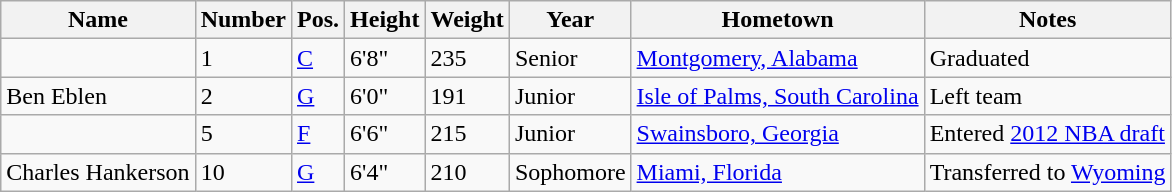<table class="wikitable sortable" border="1">
<tr>
<th>Name</th>
<th>Number</th>
<th>Pos.</th>
<th>Height</th>
<th>Weight</th>
<th>Year</th>
<th>Hometown</th>
<th class="unsortable">Notes</th>
</tr>
<tr>
<td></td>
<td>1</td>
<td><a href='#'>C</a></td>
<td>6'8"</td>
<td>235</td>
<td>Senior</td>
<td><a href='#'>Montgomery, Alabama</a></td>
<td>Graduated</td>
</tr>
<tr>
<td>Ben Eblen</td>
<td>2</td>
<td><a href='#'>G</a></td>
<td>6'0"</td>
<td>191</td>
<td>Junior</td>
<td><a href='#'>Isle of Palms, South Carolina</a></td>
<td>Left team</td>
</tr>
<tr>
<td></td>
<td>5</td>
<td><a href='#'>F</a></td>
<td>6'6"</td>
<td>215</td>
<td>Junior</td>
<td><a href='#'>Swainsboro, Georgia</a></td>
<td>Entered <a href='#'>2012 NBA draft</a></td>
</tr>
<tr>
<td>Charles Hankerson</td>
<td>10</td>
<td><a href='#'>G</a></td>
<td>6'4"</td>
<td>210</td>
<td>Sophomore</td>
<td><a href='#'>Miami, Florida</a></td>
<td>Transferred to <a href='#'>Wyoming</a></td>
</tr>
</table>
